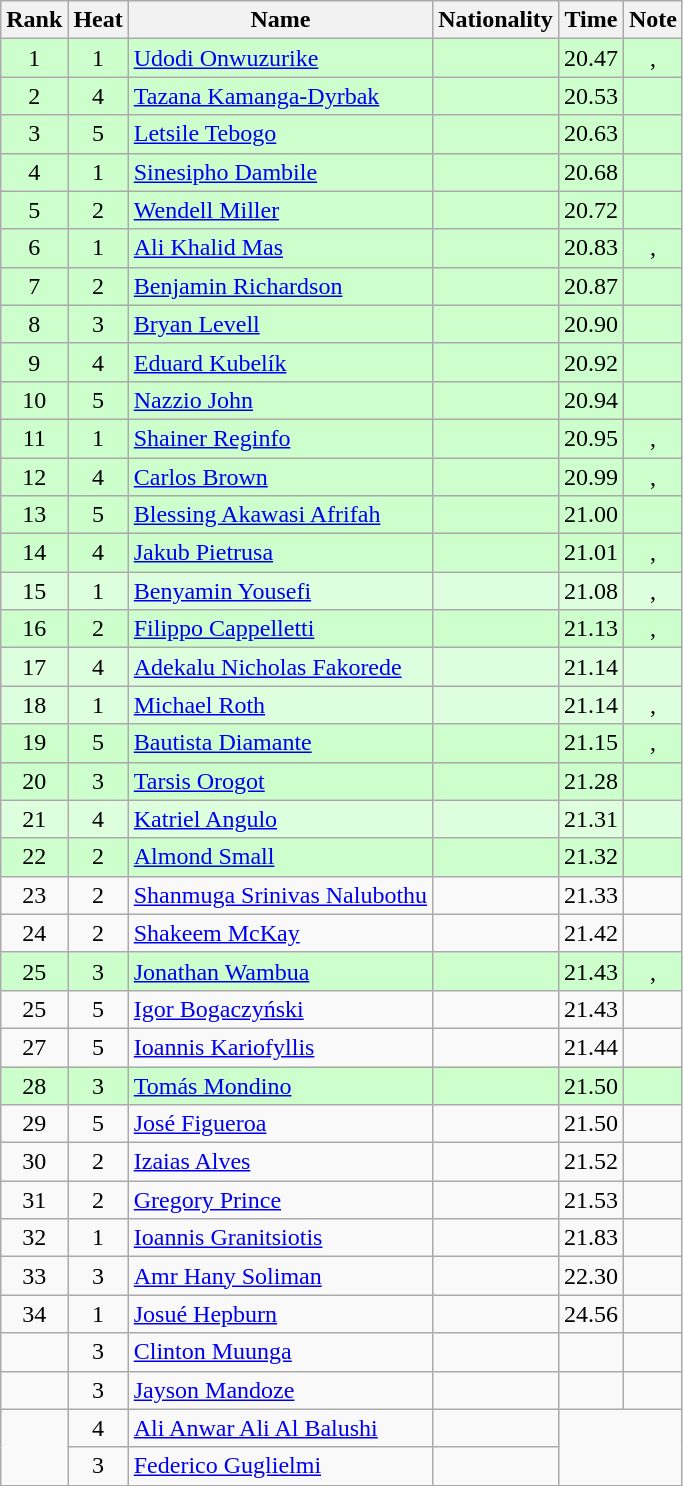<table class="wikitable sortable" style="text-align:center">
<tr>
<th>Rank</th>
<th>Heat</th>
<th>Name</th>
<th>Nationality</th>
<th>Time</th>
<th>Note</th>
</tr>
<tr bgcolor=ccffcc>
<td>1</td>
<td>1</td>
<td align=left><a href='#'>Udodi Onwuzurike</a></td>
<td align=left></td>
<td>20.47</td>
<td>, </td>
</tr>
<tr bgcolor=ccffcc>
<td>2</td>
<td>4</td>
<td align=left><a href='#'>Tazana Kamanga-Dyrbak</a></td>
<td align=left></td>
<td>20.53</td>
<td></td>
</tr>
<tr bgcolor=ccffcc>
<td>3</td>
<td>5</td>
<td align=left><a href='#'>Letsile Tebogo</a></td>
<td align=left></td>
<td>20.63</td>
<td></td>
</tr>
<tr bgcolor=ccffcc>
<td>4</td>
<td>1</td>
<td align=left><a href='#'>Sinesipho Dambile</a></td>
<td align=left></td>
<td>20.68</td>
<td></td>
</tr>
<tr bgcolor=ccffcc>
<td>5</td>
<td>2</td>
<td align=left><a href='#'>Wendell Miller</a></td>
<td align=left></td>
<td>20.72</td>
<td></td>
</tr>
<tr bgcolor=ccffcc>
<td>6</td>
<td>1</td>
<td align=left><a href='#'>Ali Khalid Mas</a></td>
<td align=left></td>
<td>20.83</td>
<td>, </td>
</tr>
<tr bgcolor=ccffcc>
<td>7</td>
<td>2</td>
<td align=left><a href='#'>Benjamin Richardson</a></td>
<td align=left></td>
<td>20.87</td>
<td></td>
</tr>
<tr bgcolor=ccffcc>
<td>8</td>
<td>3</td>
<td align=left><a href='#'>Bryan Levell</a></td>
<td align=left></td>
<td>20.90</td>
<td></td>
</tr>
<tr bgcolor=ccffcc>
<td>9</td>
<td>4</td>
<td align=left><a href='#'>Eduard Kubelík</a></td>
<td align=left></td>
<td>20.92</td>
<td></td>
</tr>
<tr bgcolor=ccffcc>
<td>10</td>
<td>5</td>
<td align=left><a href='#'>Nazzio John</a></td>
<td align=left></td>
<td>20.94</td>
<td></td>
</tr>
<tr bgcolor=ccffcc>
<td>11</td>
<td>1</td>
<td align=left><a href='#'>Shainer Reginfo</a></td>
<td align=left></td>
<td>20.95</td>
<td>, </td>
</tr>
<tr bgcolor=ccffcc>
<td>12</td>
<td>4</td>
<td align=left><a href='#'>Carlos Brown</a></td>
<td align=left></td>
<td>20.99</td>
<td>, </td>
</tr>
<tr bgcolor=ccffcc>
<td>13</td>
<td>5</td>
<td align=left><a href='#'>Blessing Akawasi Afrifah</a></td>
<td align=left></td>
<td>21.00</td>
<td></td>
</tr>
<tr bgcolor=ccffcc>
<td>14</td>
<td>4</td>
<td align=left><a href='#'>Jakub Pietrusa</a></td>
<td align=left></td>
<td>21.01</td>
<td>, </td>
</tr>
<tr bgcolor=ddffdd>
<td>15</td>
<td>1</td>
<td align=left><a href='#'>Benyamin Yousefi</a></td>
<td align=left></td>
<td>21.08</td>
<td>, </td>
</tr>
<tr bgcolor=ccffcc>
<td>16</td>
<td>2</td>
<td align=left><a href='#'>Filippo Cappelletti</a></td>
<td align=left></td>
<td>21.13</td>
<td>, </td>
</tr>
<tr bgcolor=ddffdd>
<td>17</td>
<td>4</td>
<td align=left><a href='#'>Adekalu Nicholas Fakorede</a></td>
<td align=left></td>
<td>21.14</td>
<td></td>
</tr>
<tr bgcolor=ddffdd>
<td>18</td>
<td>1</td>
<td align=left><a href='#'>Michael Roth</a></td>
<td align=left></td>
<td>21.14</td>
<td>, </td>
</tr>
<tr bgcolor=ccffcc>
<td>19</td>
<td>5</td>
<td align=left><a href='#'>Bautista Diamante</a></td>
<td align=left></td>
<td>21.15</td>
<td>, </td>
</tr>
<tr bgcolor=ccffcc>
<td>20</td>
<td>3</td>
<td align=left><a href='#'>Tarsis Orogot</a></td>
<td align=left></td>
<td>21.28</td>
<td></td>
</tr>
<tr bgcolor=ddffdd>
<td>21</td>
<td>4</td>
<td align=left><a href='#'>Katriel Angulo</a></td>
<td align=left></td>
<td>21.31</td>
<td></td>
</tr>
<tr bgcolor=ccffcc>
<td>22</td>
<td>2</td>
<td align=left><a href='#'>Almond Small</a></td>
<td align=left></td>
<td>21.32</td>
<td></td>
</tr>
<tr>
<td>23</td>
<td>2</td>
<td align=left><a href='#'>Shanmuga Srinivas Nalubothu</a></td>
<td align=left></td>
<td>21.33</td>
<td></td>
</tr>
<tr>
<td>24</td>
<td>2</td>
<td align=left><a href='#'>Shakeem McKay</a></td>
<td align=left></td>
<td>21.42</td>
<td></td>
</tr>
<tr bgcolor=ccffcc>
<td>25</td>
<td>3</td>
<td align=left><a href='#'>Jonathan Wambua</a></td>
<td align=left></td>
<td>21.43</td>
<td>, </td>
</tr>
<tr>
<td>25</td>
<td>5</td>
<td align=left><a href='#'>Igor Bogaczyński</a></td>
<td align=left></td>
<td>21.43</td>
<td></td>
</tr>
<tr>
<td>27</td>
<td>5</td>
<td align=left><a href='#'>Ioannis Kariofyllis</a></td>
<td align=left></td>
<td>21.44</td>
<td></td>
</tr>
<tr bgcolor=ccffcc>
<td>28</td>
<td>3</td>
<td align=left><a href='#'>Tomás Mondino</a></td>
<td align=left></td>
<td>21.50</td>
<td></td>
</tr>
<tr>
<td>29</td>
<td>5</td>
<td align=left><a href='#'>José Figueroa</a></td>
<td align=left></td>
<td>21.50</td>
<td></td>
</tr>
<tr>
<td>30</td>
<td>2</td>
<td align=left><a href='#'>Izaias Alves</a></td>
<td align=left></td>
<td>21.52</td>
<td></td>
</tr>
<tr>
<td>31</td>
<td>2</td>
<td align=left><a href='#'>Gregory Prince</a></td>
<td align=left></td>
<td>21.53</td>
<td></td>
</tr>
<tr>
<td>32</td>
<td>1</td>
<td align=left><a href='#'>Ioannis Granitsiotis</a></td>
<td align=left></td>
<td>21.83</td>
<td></td>
</tr>
<tr>
<td>33</td>
<td>3</td>
<td align=left><a href='#'>Amr Hany Soliman</a></td>
<td align=left></td>
<td>22.30</td>
<td></td>
</tr>
<tr>
<td>34</td>
<td>1</td>
<td align=left><a href='#'>Josué Hepburn</a></td>
<td align=left></td>
<td>24.56</td>
<td></td>
</tr>
<tr>
<td></td>
<td>3</td>
<td align=left><a href='#'>Clinton Muunga</a></td>
<td align=left></td>
<td></td>
<td></td>
</tr>
<tr>
<td></td>
<td>3</td>
<td align=left><a href='#'>Jayson Mandoze</a></td>
<td align=left></td>
<td></td>
<td></td>
</tr>
<tr>
<td rowspan=2></td>
<td>4</td>
<td align=left><a href='#'>Ali Anwar Ali Al Balushi</a></td>
<td align=left></td>
<td rowspan=2 colspan=2></td>
</tr>
<tr>
<td>3</td>
<td align=left><a href='#'>Federico Guglielmi</a></td>
<td align=left></td>
</tr>
</table>
